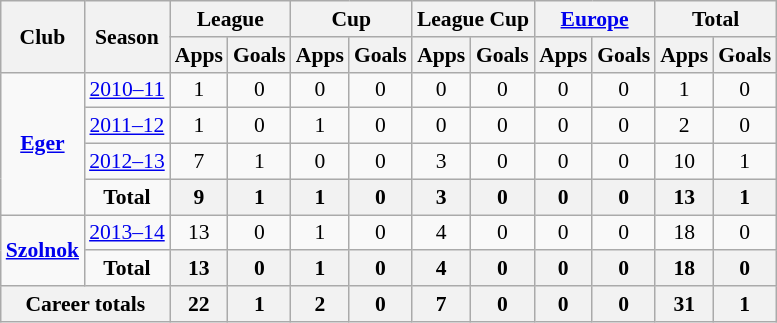<table class="wikitable" style="font-size:90%; text-align: center;">
<tr>
<th rowspan="2">Club</th>
<th rowspan="2">Season</th>
<th colspan="2">League</th>
<th colspan="2">Cup</th>
<th colspan="2">League Cup</th>
<th colspan="2"><a href='#'>Europe</a></th>
<th colspan="2">Total</th>
</tr>
<tr>
<th>Apps</th>
<th>Goals</th>
<th>Apps</th>
<th>Goals</th>
<th>Apps</th>
<th>Goals</th>
<th>Apps</th>
<th>Goals</th>
<th>Apps</th>
<th>Goals</th>
</tr>
<tr>
<td rowspan="4" align=center valign=center><strong><a href='#'>Eger</a></strong></td>
<td !colspan="2"><a href='#'>2010–11</a></td>
<td>1</td>
<td>0</td>
<td>0</td>
<td>0</td>
<td>0</td>
<td>0</td>
<td>0</td>
<td>0</td>
<td>1</td>
<td>0</td>
</tr>
<tr>
<td !colspan="2"><a href='#'>2011–12</a></td>
<td>1</td>
<td>0</td>
<td>1</td>
<td>0</td>
<td>0</td>
<td>0</td>
<td>0</td>
<td>0</td>
<td>2</td>
<td>0</td>
</tr>
<tr>
<td !colspan="2"><a href='#'>2012–13</a></td>
<td>7</td>
<td>1</td>
<td>0</td>
<td>0</td>
<td>3</td>
<td>0</td>
<td>0</td>
<td>0</td>
<td>10</td>
<td>1</td>
</tr>
<tr>
<td !colspan="2"><strong>Total</strong></td>
<th>9</th>
<th>1</th>
<th>1</th>
<th>0</th>
<th>3</th>
<th>0</th>
<th>0</th>
<th>0</th>
<th>13</th>
<th>1</th>
</tr>
<tr>
<td rowspan="2" align=center valign=center><strong><a href='#'>Szolnok</a></strong></td>
<td !colspan="2"><a href='#'>2013–14</a></td>
<td>13</td>
<td>0</td>
<td>1</td>
<td>0</td>
<td>4</td>
<td>0</td>
<td>0</td>
<td>0</td>
<td>18</td>
<td>0</td>
</tr>
<tr>
<td !colspan="2"><strong>Total</strong></td>
<th>13</th>
<th>0</th>
<th>1</th>
<th>0</th>
<th>4</th>
<th>0</th>
<th>0</th>
<th>0</th>
<th>18</th>
<th>0</th>
</tr>
<tr>
<th colspan="2">Career totals</th>
<th>22</th>
<th>1</th>
<th>2</th>
<th>0</th>
<th>7</th>
<th>0</th>
<th>0</th>
<th>0</th>
<th>31</th>
<th>1</th>
</tr>
</table>
